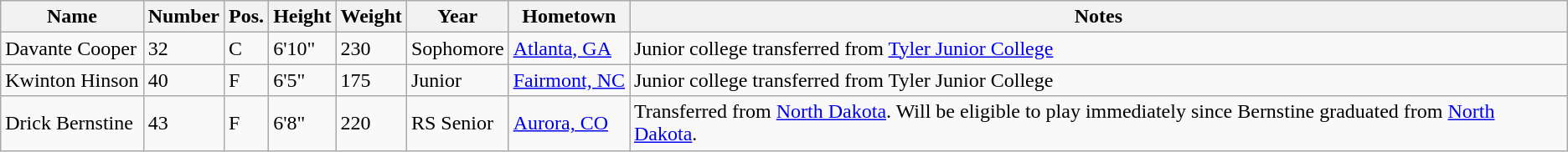<table class="wikitable sortable" border="1">
<tr>
<th>Name</th>
<th>Number</th>
<th>Pos.</th>
<th>Height</th>
<th>Weight</th>
<th>Year</th>
<th>Hometown</th>
<th class="unsortable">Notes</th>
</tr>
<tr>
<td>Davante Cooper</td>
<td>32</td>
<td>C</td>
<td>6'10"</td>
<td>230</td>
<td>Sophomore</td>
<td><a href='#'>Atlanta, GA</a></td>
<td>Junior college transferred from <a href='#'>Tyler Junior College</a></td>
</tr>
<tr>
<td>Kwinton Hinson</td>
<td>40</td>
<td>F</td>
<td>6'5"</td>
<td>175</td>
<td>Junior</td>
<td><a href='#'>Fairmont, NC</a></td>
<td>Junior college transferred from Tyler Junior College</td>
</tr>
<tr>
<td>Drick Bernstine</td>
<td>43</td>
<td>F</td>
<td>6'8"</td>
<td>220</td>
<td>RS Senior</td>
<td><a href='#'>Aurora, CO</a></td>
<td>Transferred from <a href='#'>North Dakota</a>. Will be eligible to play immediately since Bernstine graduated from <a href='#'>North Dakota</a>.</td>
</tr>
</table>
